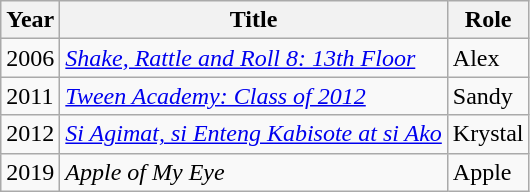<table class="wikitable sortable">
<tr>
<th>Year</th>
<th>Title</th>
<th>Role</th>
</tr>
<tr>
<td>2006</td>
<td><em><a href='#'>Shake, Rattle and Roll 8: 13th Floor</a></em></td>
<td>Alex</td>
</tr>
<tr>
<td>2011</td>
<td><em><a href='#'>Tween Academy: Class of 2012</a></em></td>
<td>Sandy</td>
</tr>
<tr>
<td>2012</td>
<td><em><a href='#'>Si Agimat, si Enteng Kabisote at si Ako</a></em></td>
<td>Krystal</td>
</tr>
<tr>
<td>2019</td>
<td><em>Apple of My Eye</em></td>
<td>Apple</td>
</tr>
</table>
